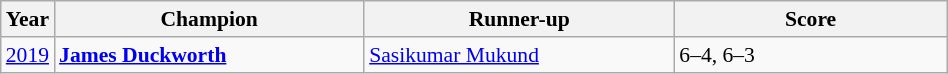<table class="wikitable" style="font-size:90%">
<tr>
<th>Year</th>
<th width="200">Champion</th>
<th width="200">Runner-up</th>
<th width="175">Score</th>
</tr>
<tr>
<td><a href='#'>2019</a></td>
<td> <strong><a href='#'>James Duckworth</a></strong></td>
<td> <a href='#'>Sasikumar Mukund</a></td>
<td>6–4, 6–3</td>
</tr>
</table>
